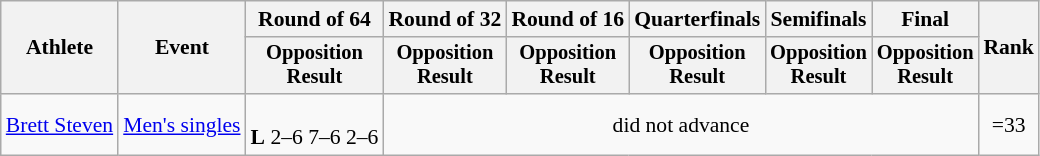<table class="wikitable" style="font-size:90%;text-align:center;">
<tr>
<th rowspan=2>Athlete</th>
<th rowspan=2>Event</th>
<th>Round of 64</th>
<th>Round of 32</th>
<th>Round of 16</th>
<th>Quarterfinals</th>
<th>Semifinals</th>
<th>Final</th>
<th rowspan=2>Rank</th>
</tr>
<tr style="font-size:95%">
<th>Opposition<br>Result</th>
<th>Opposition<br>Result</th>
<th>Opposition<br>Result</th>
<th>Opposition<br>Result</th>
<th>Opposition<br>Result</th>
<th>Opposition<br>Result</th>
</tr>
<tr>
<td align=left><a href='#'>Brett Steven</a></td>
<td align=left><a href='#'>Men's singles</a></td>
<td><br><strong>L</strong> 2–6 7–6 2–6</td>
<td colspan=5>did not advance</td>
<td>=33</td>
</tr>
</table>
